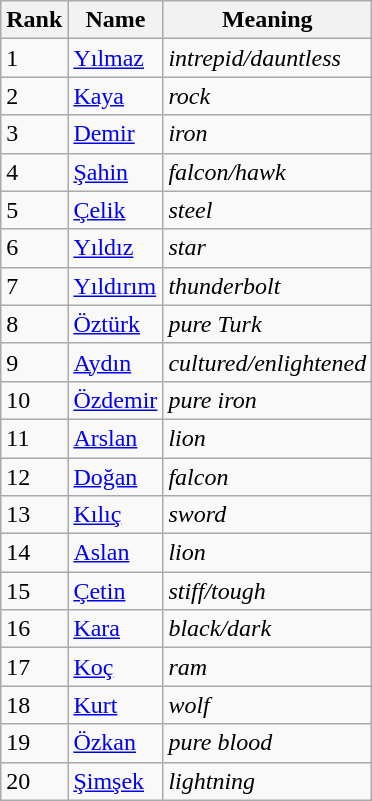<table class="wikitable">
<tr>
<th>Rank</th>
<th>Name</th>
<th>Meaning</th>
</tr>
<tr>
<td>1</td>
<td><a href='#'>Yılmaz</a></td>
<td><em>intrepid/dauntless</em></td>
</tr>
<tr>
<td>2</td>
<td><a href='#'>Kaya</a></td>
<td><em>rock</em></td>
</tr>
<tr>
<td>3</td>
<td><a href='#'>Demir</a></td>
<td><em>iron</em></td>
</tr>
<tr>
<td>4</td>
<td><a href='#'>Şahin</a></td>
<td><em>falcon/hawk</em></td>
</tr>
<tr>
<td>5</td>
<td><a href='#'>Çelik</a></td>
<td><em>steel</em></td>
</tr>
<tr>
<td>6</td>
<td><a href='#'>Yıldız</a></td>
<td><em>star</em></td>
</tr>
<tr>
<td>7</td>
<td><a href='#'>Yıldırım</a></td>
<td><em>thunderbolt</em></td>
</tr>
<tr>
<td>8</td>
<td><a href='#'>Öztürk</a></td>
<td><em>pure Turk</em></td>
</tr>
<tr>
<td>9</td>
<td><a href='#'>Aydın</a></td>
<td><em>cultured/enlightened</em></td>
</tr>
<tr>
<td>10</td>
<td><a href='#'>Özdemir</a></td>
<td><em>pure iron</em></td>
</tr>
<tr>
<td>11</td>
<td><a href='#'>Arslan</a></td>
<td><em>lion</em></td>
</tr>
<tr>
<td>12</td>
<td><a href='#'>Doğan</a></td>
<td><em>falcon</em></td>
</tr>
<tr>
<td>13</td>
<td><a href='#'>Kılıç</a></td>
<td><em>sword</em></td>
</tr>
<tr>
<td>14</td>
<td><a href='#'>Aslan</a></td>
<td><em>lion</em></td>
</tr>
<tr>
<td>15</td>
<td><a href='#'>Çetin</a></td>
<td><em>stiff/tough</em></td>
</tr>
<tr>
<td>16</td>
<td><a href='#'>Kara</a></td>
<td><em>black/dark</em></td>
</tr>
<tr>
<td>17</td>
<td><a href='#'>Koç</a></td>
<td><em>ram</em></td>
</tr>
<tr>
<td>18</td>
<td><a href='#'>Kurt</a></td>
<td><em>wolf</em></td>
</tr>
<tr>
<td>19</td>
<td><a href='#'>Özkan</a></td>
<td><em>pure blood</em></td>
</tr>
<tr>
<td>20</td>
<td><a href='#'>Şimşek</a></td>
<td><em>lightning</em></td>
</tr>
</table>
